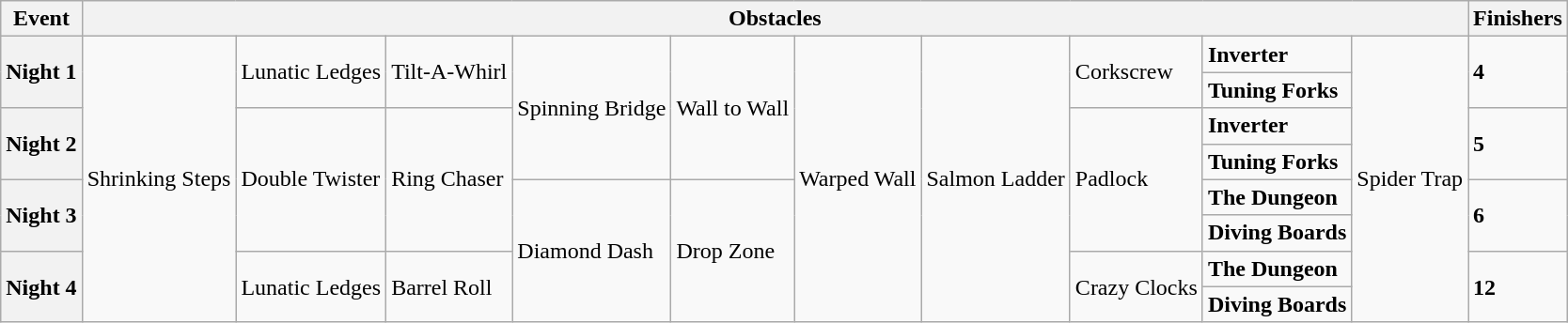<table class="wikitable">
<tr>
<th>Event</th>
<th colspan="10">Obstacles</th>
<th>Finishers</th>
</tr>
<tr>
<th rowspan="2">Night 1</th>
<td rowspan="8">Shrinking Steps</td>
<td rowspan="2">Lunatic Ledges</td>
<td rowspan="2">Tilt-A-Whirl</td>
<td rowspan="4">Spinning Bridge</td>
<td rowspan="4">Wall to Wall</td>
<td rowspan="8">Warped Wall</td>
<td rowspan="8">Salmon Ladder</td>
<td rowspan="2">Corkscrew</td>
<td><strong>Inverter</strong></td>
<td rowspan="8">Spider Trap</td>
<td rowspan="2"><strong>4</strong></td>
</tr>
<tr>
<td><strong>Tuning Forks</strong></td>
</tr>
<tr>
<th rowspan="2">Night 2</th>
<td rowspan="4">Double Twister</td>
<td rowspan="4">Ring Chaser</td>
<td rowspan="4">Padlock</td>
<td><strong>Inverter</strong></td>
<td rowspan="2"><strong>5</strong></td>
</tr>
<tr>
<td><strong>Tuning Forks</strong></td>
</tr>
<tr>
<th rowspan="2">Night 3</th>
<td rowspan="4">Diamond Dash</td>
<td rowspan="4">Drop Zone</td>
<td><strong>The Dungeon</strong></td>
<td rowspan="2"><strong>6</strong></td>
</tr>
<tr>
<td><strong>Diving Boards</strong></td>
</tr>
<tr>
<th rowspan="2">Night 4</th>
<td rowspan="2">Lunatic Ledges</td>
<td rowspan="2">Barrel Roll</td>
<td rowspan="2">Crazy Clocks</td>
<td><strong>The Dungeon</strong></td>
<td rowspan="2"><strong>12</strong></td>
</tr>
<tr>
<td><strong>Diving Boards</strong></td>
</tr>
</table>
